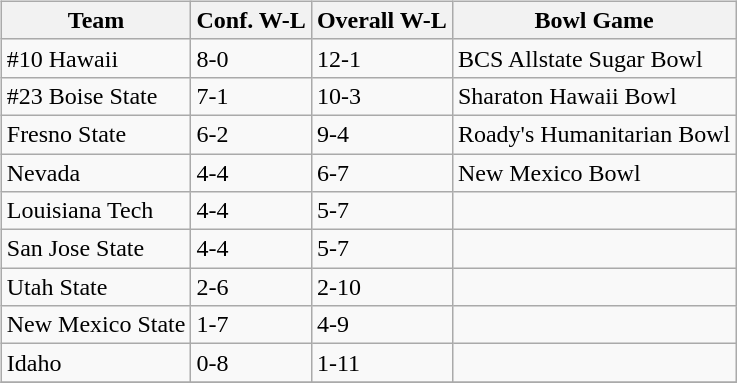<table>
<tr>
<td valign="top"><br><table class="wikitable" style="white-space:nowrap;">
<tr>
<th>Team</th>
<th>Conf. W-L</th>
<th>Overall W-L</th>
<th>Bowl Game</th>
</tr>
<tr>
<td>#10 Hawaii</td>
<td>8-0</td>
<td>12-1</td>
<td>BCS Allstate Sugar Bowl</td>
</tr>
<tr>
<td>#23 Boise State</td>
<td>7-1</td>
<td>10-3</td>
<td>Sharaton Hawaii Bowl</td>
</tr>
<tr>
<td>Fresno State</td>
<td>6-2</td>
<td>9-4</td>
<td>Roady's Humanitarian Bowl</td>
</tr>
<tr>
<td>Nevada</td>
<td>4-4</td>
<td>6-7</td>
<td>New Mexico Bowl</td>
</tr>
<tr>
<td>Louisiana Tech</td>
<td>4-4</td>
<td>5-7</td>
<td></td>
</tr>
<tr>
<td>San Jose State</td>
<td>4-4</td>
<td>5-7</td>
<td></td>
</tr>
<tr>
<td>Utah State</td>
<td>2-6</td>
<td>2-10</td>
<td></td>
</tr>
<tr>
<td>New Mexico State</td>
<td>1-7</td>
<td>4-9</td>
<td></td>
</tr>
<tr>
<td>Idaho</td>
<td>0-8</td>
<td>1-11</td>
<td></td>
</tr>
<tr>
</tr>
</table>
</td>
</tr>
</table>
